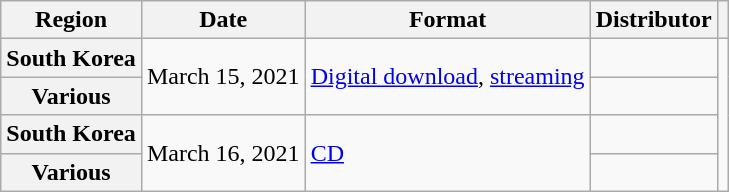<table class="wikitable plainrowheaders">
<tr>
<th>Region</th>
<th>Date</th>
<th>Format</th>
<th>Distributor</th>
<th></th>
</tr>
<tr>
<th scope="row">South Korea</th>
<td rowspan="2">March 15, 2021</td>
<td rowspan="2"><a href='#'>Digital download</a>, <a href='#'>streaming</a></td>
<td></td>
<td rowspan="4" align="center"></td>
</tr>
<tr>
<th scope="row">Various</th>
<td></td>
</tr>
<tr>
<th scope="row">South Korea</th>
<td rowspan="2">March 16, 2021</td>
<td rowspan="2"><a href='#'>CD</a></td>
<td></td>
</tr>
<tr>
<th scope="row">Various</th>
<td></td>
</tr>
</table>
